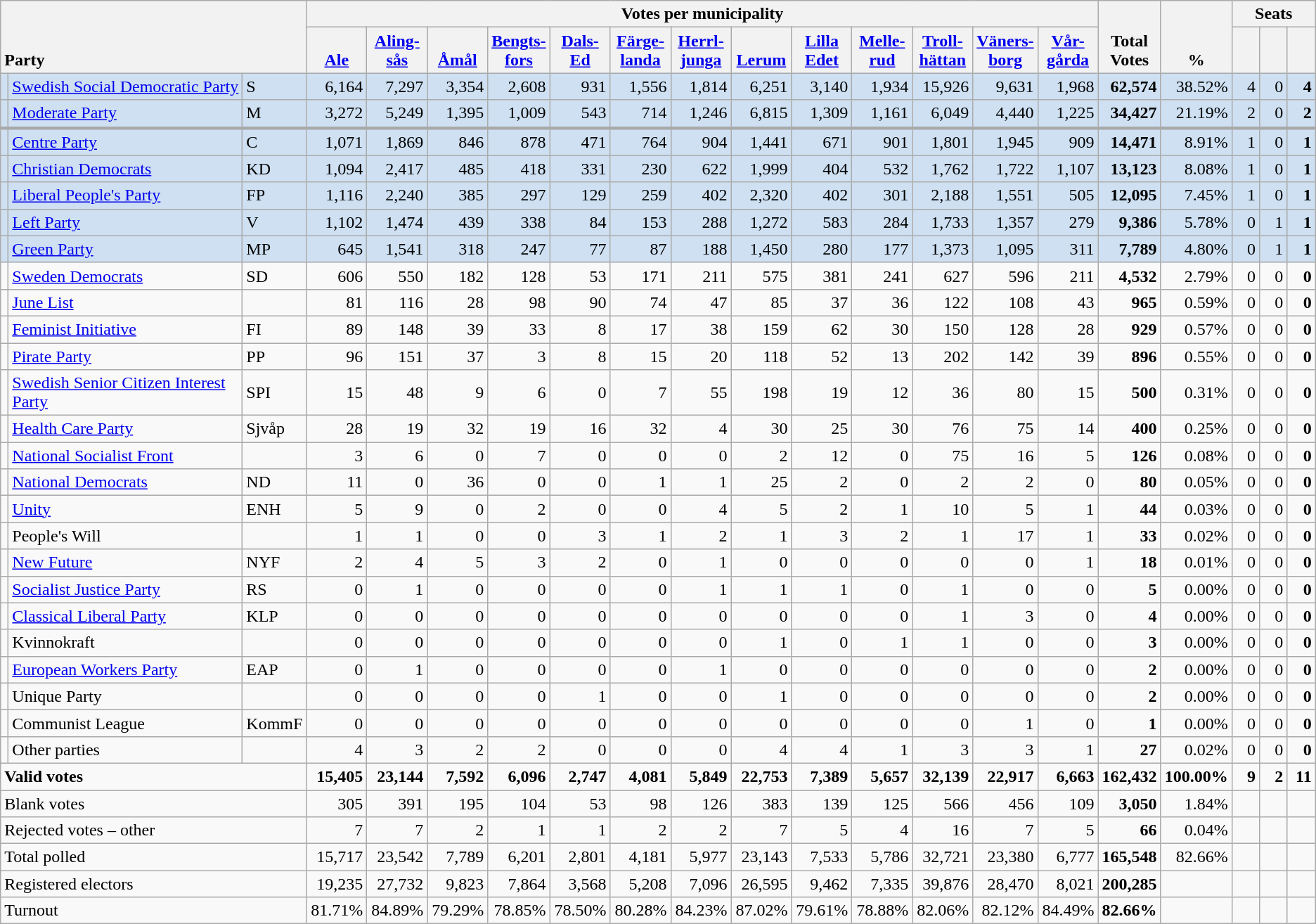<table class="wikitable" border="1" style="text-align:right;">
<tr>
<th style="text-align:left;" valign=bottom rowspan=2 colspan=3>Party</th>
<th colspan=13>Votes per municipality</th>
<th align=center valign=bottom rowspan=2 width="50">Total Votes</th>
<th align=center valign=bottom rowspan=2 width="50">%</th>
<th colspan=3>Seats</th>
</tr>
<tr>
<th align=center valign=bottom width="50"><a href='#'>Ale</a></th>
<th align=center valign=bottom width="50"><a href='#'>Aling- sås</a></th>
<th align=center valign=bottom width="50"><a href='#'>Åmål</a></th>
<th align=center valign=bottom width="50"><a href='#'>Bengts- fors</a></th>
<th align=center valign=bottom width="50"><a href='#'>Dals- Ed</a></th>
<th align=center valign=bottom width="50"><a href='#'>Färge- landa</a></th>
<th align=center valign=bottom width="50"><a href='#'>Herrl- junga</a></th>
<th align=center valign=bottom width="50"><a href='#'>Lerum</a></th>
<th align=center valign=bottom width="50"><a href='#'>Lilla Edet</a></th>
<th align=center valign=bottom width="50"><a href='#'>Melle- rud</a></th>
<th align=center valign=bottom width="50"><a href='#'>Troll- hättan</a></th>
<th align=center valign=bottom width="50"><a href='#'>Väners- borg</a></th>
<th align=center valign=bottom width="50"><a href='#'>Vår- gårda</a></th>
<th align=center valign=bottom width="20"><small></small></th>
<th align=center valign=bottom width="20"><small><a href='#'></a></small></th>
<th align=center valign=bottom width="20"><small></small></th>
</tr>
<tr style="background:#CEE0F2;">
<td></td>
<td align=left style="white-space: nowrap;"><a href='#'>Swedish Social Democratic Party</a></td>
<td align=left>S</td>
<td>6,164</td>
<td>7,297</td>
<td>3,354</td>
<td>2,608</td>
<td>931</td>
<td>1,556</td>
<td>1,814</td>
<td>6,251</td>
<td>3,140</td>
<td>1,934</td>
<td>15,926</td>
<td>9,631</td>
<td>1,968</td>
<td><strong>62,574</strong></td>
<td>38.52%</td>
<td>4</td>
<td>0</td>
<td><strong>4</strong></td>
</tr>
<tr style="background:#CEE0F2;">
<td></td>
<td align=left><a href='#'>Moderate Party</a></td>
<td align=left>M</td>
<td>3,272</td>
<td>5,249</td>
<td>1,395</td>
<td>1,009</td>
<td>543</td>
<td>714</td>
<td>1,246</td>
<td>6,815</td>
<td>1,309</td>
<td>1,161</td>
<td>6,049</td>
<td>4,440</td>
<td>1,225</td>
<td><strong>34,427</strong></td>
<td>21.19%</td>
<td>2</td>
<td>0</td>
<td><strong>2</strong></td>
</tr>
<tr style="background:#CEE0F2; border-top:3px solid darkgray;">
<td></td>
<td align=left><a href='#'>Centre Party</a></td>
<td align=left>C</td>
<td>1,071</td>
<td>1,869</td>
<td>846</td>
<td>878</td>
<td>471</td>
<td>764</td>
<td>904</td>
<td>1,441</td>
<td>671</td>
<td>901</td>
<td>1,801</td>
<td>1,945</td>
<td>909</td>
<td><strong>14,471</strong></td>
<td>8.91%</td>
<td>1</td>
<td>0</td>
<td><strong>1</strong></td>
</tr>
<tr style="background:#CEE0F2;">
<td></td>
<td align=left><a href='#'>Christian Democrats</a></td>
<td align=left>KD</td>
<td>1,094</td>
<td>2,417</td>
<td>485</td>
<td>418</td>
<td>331</td>
<td>230</td>
<td>622</td>
<td>1,999</td>
<td>404</td>
<td>532</td>
<td>1,762</td>
<td>1,722</td>
<td>1,107</td>
<td><strong>13,123</strong></td>
<td>8.08%</td>
<td>1</td>
<td>0</td>
<td><strong>1</strong></td>
</tr>
<tr style="background:#CEE0F2;">
<td></td>
<td align=left><a href='#'>Liberal People's Party</a></td>
<td align=left>FP</td>
<td>1,116</td>
<td>2,240</td>
<td>385</td>
<td>297</td>
<td>129</td>
<td>259</td>
<td>402</td>
<td>2,320</td>
<td>402</td>
<td>301</td>
<td>2,188</td>
<td>1,551</td>
<td>505</td>
<td><strong>12,095</strong></td>
<td>7.45%</td>
<td>1</td>
<td>0</td>
<td><strong>1</strong></td>
</tr>
<tr style="background:#CEE0F2;">
<td></td>
<td align=left><a href='#'>Left Party</a></td>
<td align=left>V</td>
<td>1,102</td>
<td>1,474</td>
<td>439</td>
<td>338</td>
<td>84</td>
<td>153</td>
<td>288</td>
<td>1,272</td>
<td>583</td>
<td>284</td>
<td>1,733</td>
<td>1,357</td>
<td>279</td>
<td><strong>9,386</strong></td>
<td>5.78%</td>
<td>0</td>
<td>1</td>
<td><strong>1</strong></td>
</tr>
<tr style="background:#CEE0F2;">
<td></td>
<td align=left><a href='#'>Green Party</a></td>
<td align=left>MP</td>
<td>645</td>
<td>1,541</td>
<td>318</td>
<td>247</td>
<td>77</td>
<td>87</td>
<td>188</td>
<td>1,450</td>
<td>280</td>
<td>177</td>
<td>1,373</td>
<td>1,095</td>
<td>311</td>
<td><strong>7,789</strong></td>
<td>4.80%</td>
<td>0</td>
<td>1</td>
<td><strong>1</strong></td>
</tr>
<tr>
<td></td>
<td align=left><a href='#'>Sweden Democrats</a></td>
<td align=left>SD</td>
<td>606</td>
<td>550</td>
<td>182</td>
<td>128</td>
<td>53</td>
<td>171</td>
<td>211</td>
<td>575</td>
<td>381</td>
<td>241</td>
<td>627</td>
<td>596</td>
<td>211</td>
<td><strong>4,532</strong></td>
<td>2.79%</td>
<td>0</td>
<td>0</td>
<td><strong>0</strong></td>
</tr>
<tr>
<td></td>
<td align=left><a href='#'>June List</a></td>
<td></td>
<td>81</td>
<td>116</td>
<td>28</td>
<td>98</td>
<td>90</td>
<td>74</td>
<td>47</td>
<td>85</td>
<td>37</td>
<td>36</td>
<td>122</td>
<td>108</td>
<td>43</td>
<td><strong>965</strong></td>
<td>0.59%</td>
<td>0</td>
<td>0</td>
<td><strong>0</strong></td>
</tr>
<tr>
<td></td>
<td align=left><a href='#'>Feminist Initiative</a></td>
<td align=left>FI</td>
<td>89</td>
<td>148</td>
<td>39</td>
<td>33</td>
<td>8</td>
<td>17</td>
<td>38</td>
<td>159</td>
<td>62</td>
<td>30</td>
<td>150</td>
<td>128</td>
<td>28</td>
<td><strong>929</strong></td>
<td>0.57%</td>
<td>0</td>
<td>0</td>
<td><strong>0</strong></td>
</tr>
<tr>
<td></td>
<td align=left><a href='#'>Pirate Party</a></td>
<td align=left>PP</td>
<td>96</td>
<td>151</td>
<td>37</td>
<td>3</td>
<td>8</td>
<td>15</td>
<td>20</td>
<td>118</td>
<td>52</td>
<td>13</td>
<td>202</td>
<td>142</td>
<td>39</td>
<td><strong>896</strong></td>
<td>0.55%</td>
<td>0</td>
<td>0</td>
<td><strong>0</strong></td>
</tr>
<tr>
<td></td>
<td align=left><a href='#'>Swedish Senior Citizen Interest Party</a></td>
<td align=left>SPI</td>
<td>15</td>
<td>48</td>
<td>9</td>
<td>6</td>
<td>0</td>
<td>7</td>
<td>55</td>
<td>198</td>
<td>19</td>
<td>12</td>
<td>36</td>
<td>80</td>
<td>15</td>
<td><strong>500</strong></td>
<td>0.31%</td>
<td>0</td>
<td>0</td>
<td><strong>0</strong></td>
</tr>
<tr>
<td></td>
<td align=left><a href='#'>Health Care Party</a></td>
<td align=left>Sjvåp</td>
<td>28</td>
<td>19</td>
<td>32</td>
<td>19</td>
<td>16</td>
<td>32</td>
<td>4</td>
<td>30</td>
<td>25</td>
<td>30</td>
<td>76</td>
<td>75</td>
<td>14</td>
<td><strong>400</strong></td>
<td>0.25%</td>
<td>0</td>
<td>0</td>
<td><strong>0</strong></td>
</tr>
<tr>
<td></td>
<td align=left><a href='#'>National Socialist Front</a></td>
<td></td>
<td>3</td>
<td>6</td>
<td>0</td>
<td>7</td>
<td>0</td>
<td>0</td>
<td>0</td>
<td>2</td>
<td>12</td>
<td>0</td>
<td>75</td>
<td>16</td>
<td>5</td>
<td><strong>126</strong></td>
<td>0.08%</td>
<td>0</td>
<td>0</td>
<td><strong>0</strong></td>
</tr>
<tr>
<td></td>
<td align=left><a href='#'>National Democrats</a></td>
<td align=left>ND</td>
<td>11</td>
<td>0</td>
<td>36</td>
<td>0</td>
<td>0</td>
<td>1</td>
<td>1</td>
<td>25</td>
<td>2</td>
<td>0</td>
<td>2</td>
<td>2</td>
<td>0</td>
<td><strong>80</strong></td>
<td>0.05%</td>
<td>0</td>
<td>0</td>
<td><strong>0</strong></td>
</tr>
<tr>
<td></td>
<td align=left><a href='#'>Unity</a></td>
<td align=left>ENH</td>
<td>5</td>
<td>9</td>
<td>0</td>
<td>2</td>
<td>0</td>
<td>0</td>
<td>4</td>
<td>5</td>
<td>2</td>
<td>1</td>
<td>10</td>
<td>5</td>
<td>1</td>
<td><strong>44</strong></td>
<td>0.03%</td>
<td>0</td>
<td>0</td>
<td><strong>0</strong></td>
</tr>
<tr>
<td></td>
<td align=left>People's Will</td>
<td></td>
<td>1</td>
<td>1</td>
<td>0</td>
<td>0</td>
<td>3</td>
<td>1</td>
<td>2</td>
<td>1</td>
<td>3</td>
<td>2</td>
<td>1</td>
<td>17</td>
<td>1</td>
<td><strong>33</strong></td>
<td>0.02%</td>
<td>0</td>
<td>0</td>
<td><strong>0</strong></td>
</tr>
<tr>
<td></td>
<td align=left><a href='#'>New Future</a></td>
<td align=left>NYF</td>
<td>2</td>
<td>4</td>
<td>5</td>
<td>3</td>
<td>2</td>
<td>0</td>
<td>1</td>
<td>0</td>
<td>0</td>
<td>0</td>
<td>0</td>
<td>0</td>
<td>1</td>
<td><strong>18</strong></td>
<td>0.01%</td>
<td>0</td>
<td>0</td>
<td><strong>0</strong></td>
</tr>
<tr>
<td></td>
<td align=left><a href='#'>Socialist Justice Party</a></td>
<td align=left>RS</td>
<td>0</td>
<td>1</td>
<td>0</td>
<td>0</td>
<td>0</td>
<td>0</td>
<td>1</td>
<td>1</td>
<td>1</td>
<td>0</td>
<td>1</td>
<td>0</td>
<td>0</td>
<td><strong>5</strong></td>
<td>0.00%</td>
<td>0</td>
<td>0</td>
<td><strong>0</strong></td>
</tr>
<tr>
<td></td>
<td align=left><a href='#'>Classical Liberal Party</a></td>
<td align=left>KLP</td>
<td>0</td>
<td>0</td>
<td>0</td>
<td>0</td>
<td>0</td>
<td>0</td>
<td>0</td>
<td>0</td>
<td>0</td>
<td>0</td>
<td>1</td>
<td>3</td>
<td>0</td>
<td><strong>4</strong></td>
<td>0.00%</td>
<td>0</td>
<td>0</td>
<td><strong>0</strong></td>
</tr>
<tr>
<td></td>
<td align=left>Kvinnokraft</td>
<td></td>
<td>0</td>
<td>0</td>
<td>0</td>
<td>0</td>
<td>0</td>
<td>0</td>
<td>0</td>
<td>1</td>
<td>0</td>
<td>1</td>
<td>1</td>
<td>0</td>
<td>0</td>
<td><strong>3</strong></td>
<td>0.00%</td>
<td>0</td>
<td>0</td>
<td><strong>0</strong></td>
</tr>
<tr>
<td></td>
<td align=left><a href='#'>European Workers Party</a></td>
<td align=left>EAP</td>
<td>0</td>
<td>1</td>
<td>0</td>
<td>0</td>
<td>0</td>
<td>0</td>
<td>1</td>
<td>0</td>
<td>0</td>
<td>0</td>
<td>0</td>
<td>0</td>
<td>0</td>
<td><strong>2</strong></td>
<td>0.00%</td>
<td>0</td>
<td>0</td>
<td><strong>0</strong></td>
</tr>
<tr>
<td></td>
<td align=left>Unique Party</td>
<td></td>
<td>0</td>
<td>0</td>
<td>0</td>
<td>0</td>
<td>1</td>
<td>0</td>
<td>0</td>
<td>1</td>
<td>0</td>
<td>0</td>
<td>0</td>
<td>0</td>
<td>0</td>
<td><strong>2</strong></td>
<td>0.00%</td>
<td>0</td>
<td>0</td>
<td><strong>0</strong></td>
</tr>
<tr>
<td></td>
<td align=left>Communist League</td>
<td align=left>KommF</td>
<td>0</td>
<td>0</td>
<td>0</td>
<td>0</td>
<td>0</td>
<td>0</td>
<td>0</td>
<td>0</td>
<td>0</td>
<td>0</td>
<td>0</td>
<td>1</td>
<td>0</td>
<td><strong>1</strong></td>
<td>0.00%</td>
<td>0</td>
<td>0</td>
<td><strong>0</strong></td>
</tr>
<tr>
<td></td>
<td align=left>Other parties</td>
<td></td>
<td>4</td>
<td>3</td>
<td>2</td>
<td>2</td>
<td>0</td>
<td>0</td>
<td>0</td>
<td>4</td>
<td>4</td>
<td>1</td>
<td>3</td>
<td>3</td>
<td>1</td>
<td><strong>27</strong></td>
<td>0.02%</td>
<td>0</td>
<td>0</td>
<td><strong>0</strong></td>
</tr>
<tr style="font-weight:bold">
<td align=left colspan=3>Valid votes</td>
<td>15,405</td>
<td>23,144</td>
<td>7,592</td>
<td>6,096</td>
<td>2,747</td>
<td>4,081</td>
<td>5,849</td>
<td>22,753</td>
<td>7,389</td>
<td>5,657</td>
<td>32,139</td>
<td>22,917</td>
<td>6,663</td>
<td>162,432</td>
<td>100.00%</td>
<td>9</td>
<td>2</td>
<td>11</td>
</tr>
<tr>
<td align=left colspan=3>Blank votes</td>
<td>305</td>
<td>391</td>
<td>195</td>
<td>104</td>
<td>53</td>
<td>98</td>
<td>126</td>
<td>383</td>
<td>139</td>
<td>125</td>
<td>566</td>
<td>456</td>
<td>109</td>
<td><strong>3,050</strong></td>
<td>1.84%</td>
<td></td>
<td></td>
<td></td>
</tr>
<tr>
<td align=left colspan=3>Rejected votes – other</td>
<td>7</td>
<td>7</td>
<td>2</td>
<td>1</td>
<td>1</td>
<td>2</td>
<td>2</td>
<td>7</td>
<td>5</td>
<td>4</td>
<td>16</td>
<td>7</td>
<td>5</td>
<td><strong>66</strong></td>
<td>0.04%</td>
<td></td>
<td></td>
<td></td>
</tr>
<tr>
<td align=left colspan=3>Total polled</td>
<td>15,717</td>
<td>23,542</td>
<td>7,789</td>
<td>6,201</td>
<td>2,801</td>
<td>4,181</td>
<td>5,977</td>
<td>23,143</td>
<td>7,533</td>
<td>5,786</td>
<td>32,721</td>
<td>23,380</td>
<td>6,777</td>
<td><strong>165,548</strong></td>
<td>82.66%</td>
<td></td>
<td></td>
<td></td>
</tr>
<tr>
<td align=left colspan=3>Registered electors</td>
<td>19,235</td>
<td>27,732</td>
<td>9,823</td>
<td>7,864</td>
<td>3,568</td>
<td>5,208</td>
<td>7,096</td>
<td>26,595</td>
<td>9,462</td>
<td>7,335</td>
<td>39,876</td>
<td>28,470</td>
<td>8,021</td>
<td><strong>200,285</strong></td>
<td></td>
<td></td>
<td></td>
<td></td>
</tr>
<tr>
<td align=left colspan=3>Turnout</td>
<td>81.71%</td>
<td>84.89%</td>
<td>79.29%</td>
<td>78.85%</td>
<td>78.50%</td>
<td>80.28%</td>
<td>84.23%</td>
<td>87.02%</td>
<td>79.61%</td>
<td>78.88%</td>
<td>82.06%</td>
<td>82.12%</td>
<td>84.49%</td>
<td><strong>82.66%</strong></td>
<td></td>
<td></td>
<td></td>
<td></td>
</tr>
</table>
